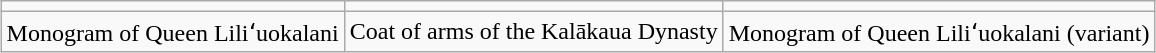<table class="wikitable" style="margin:1em auto; text-align:center;">
<tr>
<td></td>
<td></td>
<td></td>
</tr>
<tr>
<td>Monogram of Queen Liliʻuokalani</td>
<td>Coat of arms of the Kalākaua Dynasty</td>
<td>Monogram of Queen Liliʻuokalani (variant)</td>
</tr>
</table>
